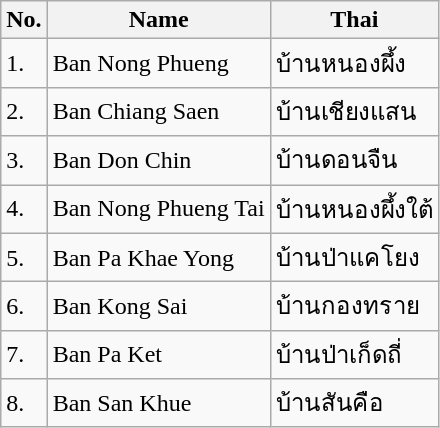<table class="wikitable sortable">
<tr>
<th>No.</th>
<th>Name</th>
<th>Thai</th>
</tr>
<tr>
<td>1.</td>
<td>Ban Nong Phueng</td>
<td>บ้านหนองผึ้ง</td>
</tr>
<tr>
<td>2.</td>
<td>Ban Chiang Saen</td>
<td>บ้านเชียงแสน</td>
</tr>
<tr>
<td>3.</td>
<td>Ban Don Chin</td>
<td>บ้านดอนจืน</td>
</tr>
<tr>
<td>4.</td>
<td>Ban Nong Phueng Tai</td>
<td>บ้านหนองผึ้งใต้</td>
</tr>
<tr>
<td>5.</td>
<td>Ban Pa Khae Yong</td>
<td>บ้านป่าแคโยง</td>
</tr>
<tr>
<td>6.</td>
<td>Ban Kong Sai</td>
<td>บ้านกองทราย</td>
</tr>
<tr>
<td>7.</td>
<td>Ban Pa Ket</td>
<td>บ้านป่าเก็ดถี่</td>
</tr>
<tr>
<td>8.</td>
<td>Ban San Khue</td>
<td>บ้านสันคือ</td>
</tr>
</table>
